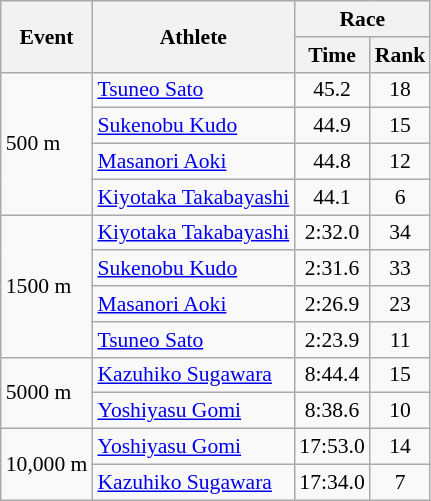<table class="wikitable" border="1" style="font-size:90%">
<tr>
<th rowspan=2>Event</th>
<th rowspan=2>Athlete</th>
<th colspan=2>Race</th>
</tr>
<tr>
<th>Time</th>
<th>Rank</th>
</tr>
<tr>
<td rowspan=4>500 m</td>
<td><a href='#'>Tsuneo Sato</a></td>
<td align=center>45.2</td>
<td align=center>18</td>
</tr>
<tr>
<td><a href='#'>Sukenobu Kudo</a></td>
<td align=center>44.9</td>
<td align=center>15</td>
</tr>
<tr>
<td><a href='#'>Masanori Aoki</a></td>
<td align=center>44.8</td>
<td align=center>12</td>
</tr>
<tr>
<td><a href='#'>Kiyotaka Takabayashi</a></td>
<td align=center>44.1</td>
<td align=center>6</td>
</tr>
<tr>
<td rowspan=4>1500 m</td>
<td><a href='#'>Kiyotaka Takabayashi</a></td>
<td align=center>2:32.0</td>
<td align=center>34</td>
</tr>
<tr>
<td><a href='#'>Sukenobu Kudo</a></td>
<td align=center>2:31.6</td>
<td align=center>33</td>
</tr>
<tr>
<td><a href='#'>Masanori Aoki</a></td>
<td align=center>2:26.9</td>
<td align=center>23</td>
</tr>
<tr>
<td><a href='#'>Tsuneo Sato</a></td>
<td align=center>2:23.9</td>
<td align=center>11</td>
</tr>
<tr>
<td rowspan=2>5000 m</td>
<td><a href='#'>Kazuhiko Sugawara</a></td>
<td align=center>8:44.4</td>
<td align=center>15</td>
</tr>
<tr>
<td><a href='#'>Yoshiyasu Gomi</a></td>
<td align=center>8:38.6</td>
<td align=center>10</td>
</tr>
<tr>
<td rowspan=2>10,000 m</td>
<td><a href='#'>Yoshiyasu Gomi</a></td>
<td align=center>17:53.0</td>
<td align=center>14</td>
</tr>
<tr>
<td><a href='#'>Kazuhiko Sugawara</a></td>
<td align=center>17:34.0</td>
<td align=center>7</td>
</tr>
</table>
